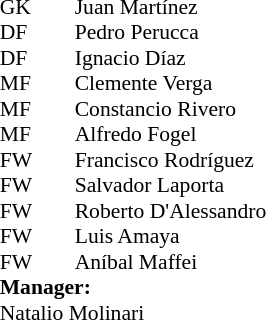<table cellspacing="0" cellpadding="0" style="font-size:90%; margin:0.2em auto;">
<tr>
<th width="25"></th>
<th width="25"></th>
</tr>
<tr>
<td>GK</td>
<td></td>
<td> Juan Martínez</td>
</tr>
<tr>
<td>DF</td>
<td></td>
<td> Pedro Perucca</td>
</tr>
<tr>
<td>DF</td>
<td></td>
<td> Ignacio Díaz</td>
</tr>
<tr>
<td>MF</td>
<td></td>
<td> Clemente Verga</td>
</tr>
<tr>
<td>MF</td>
<td></td>
<td> Constancio Rivero</td>
</tr>
<tr>
<td>MF</td>
<td></td>
<td> Alfredo Fogel</td>
</tr>
<tr>
<td>FW</td>
<td></td>
<td> Francisco Rodríguez</td>
</tr>
<tr>
<td>FW</td>
<td></td>
<td> Salvador Laporta</td>
</tr>
<tr>
<td>FW</td>
<td></td>
<td> Roberto D'Alessandro</td>
</tr>
<tr>
<td>FW</td>
<td></td>
<td> Luis Amaya</td>
</tr>
<tr>
<td>FW</td>
<td></td>
<td> Aníbal Maffei</td>
</tr>
<tr>
<td colspan=3><strong>Manager:</strong></td>
</tr>
<tr>
<td colspan=4> Natalio Molinari</td>
</tr>
</table>
